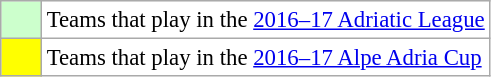<table class="wikitable" style="font-size: 95%;text-align:center;">
<tr>
<td style="background: #ccffcc;" width="20"></td>
<td bgcolor="#ffffff" align="left">Teams that play in the <a href='#'>2016–17 Adriatic League</a></td>
</tr>
<tr>
<td style="background:yellow;" width="20"></td>
<td bgcolor="#ffffff" align="left">Teams that play in the <a href='#'>2016–17 Alpe Adria Cup</a></td>
</tr>
</table>
